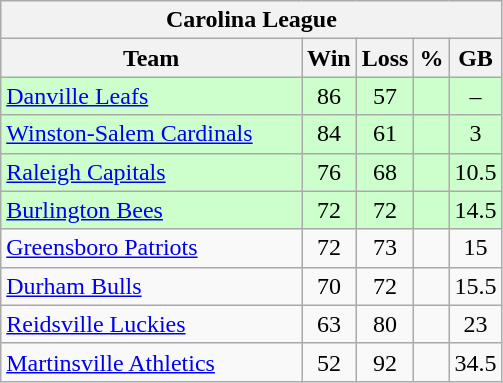<table class="wikitable">
<tr>
<th colspan="5">Carolina League</th>
</tr>
<tr>
<th width="60%">Team</th>
<th>Win</th>
<th>Loss</th>
<th>%</th>
<th>GB</th>
</tr>
<tr align=center bgcolor=ccffcc>
<td align=left><a href='#'>Danville Leafs</a></td>
<td>86</td>
<td>57</td>
<td></td>
<td>–</td>
</tr>
<tr align=center bgcolor=ccffcc>
<td align=left><a href='#'>Winston-Salem Cardinals</a></td>
<td>84</td>
<td>61</td>
<td></td>
<td>3</td>
</tr>
<tr align=center bgcolor=ccffcc>
<td align=left><a href='#'>Raleigh Capitals</a></td>
<td>76</td>
<td>68</td>
<td></td>
<td>10.5</td>
</tr>
<tr align=center bgcolor=ccffcc>
<td align=left><a href='#'>Burlington Bees</a></td>
<td>72</td>
<td>72</td>
<td></td>
<td>14.5</td>
</tr>
<tr align=center>
<td align=left><a href='#'>Greensboro Patriots</a></td>
<td>72</td>
<td>73</td>
<td></td>
<td>15</td>
</tr>
<tr align=center>
<td align=left><a href='#'>Durham Bulls</a></td>
<td>70</td>
<td>72</td>
<td></td>
<td>15.5</td>
</tr>
<tr align=center>
<td align=left><a href='#'>Reidsville Luckies</a></td>
<td>63</td>
<td>80</td>
<td></td>
<td>23</td>
</tr>
<tr align=center>
<td align=left><a href='#'>Martinsville Athletics</a></td>
<td>52</td>
<td>92</td>
<td></td>
<td>34.5</td>
</tr>
</table>
